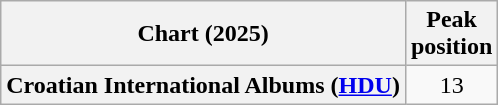<table class="wikitable sortable plainrowheaders" style="text-align:center">
<tr>
<th scope="col">Chart (2025)</th>
<th scope="col">Peak<br>position</th>
</tr>
<tr>
<th scope="row">Croatian International Albums (<a href='#'>HDU</a>)</th>
<td>13</td>
</tr>
</table>
